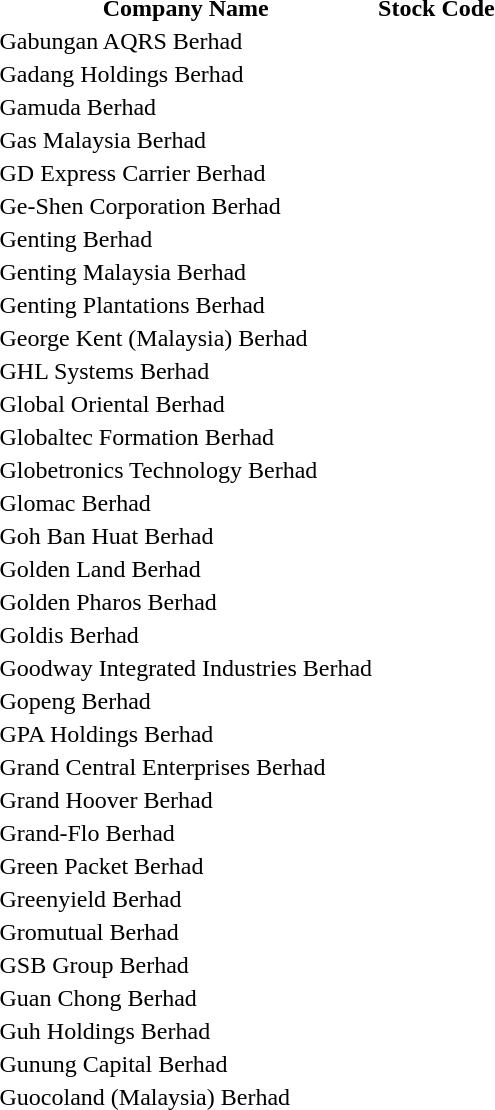<table style="background:transparent;">
<tr>
<th>Company Name</th>
<th>Stock Code</th>
</tr>
<tr>
<td>Gabungan AQRS Berhad</td>
<td></td>
</tr>
<tr>
<td>Gadang Holdings Berhad</td>
<td></td>
</tr>
<tr>
<td>Gamuda Berhad</td>
<td></td>
</tr>
<tr>
<td>Gas Malaysia Berhad</td>
<td></td>
</tr>
<tr>
<td>GD Express Carrier Berhad</td>
<td></td>
</tr>
<tr>
<td>Ge-Shen Corporation Berhad</td>
<td></td>
</tr>
<tr>
<td>Genting Berhad</td>
<td></td>
</tr>
<tr>
<td>Genting Malaysia Berhad</td>
<td></td>
</tr>
<tr>
<td>Genting Plantations Berhad</td>
<td></td>
</tr>
<tr>
<td>George Kent (Malaysia) Berhad</td>
<td></td>
</tr>
<tr>
<td>GHL Systems Berhad</td>
<td></td>
</tr>
<tr>
<td>Global Oriental Berhad</td>
<td></td>
</tr>
<tr>
<td>Globaltec Formation Berhad</td>
<td></td>
</tr>
<tr>
<td>Globetronics Technology Berhad</td>
<td></td>
</tr>
<tr>
<td>Glomac Berhad</td>
<td></td>
</tr>
<tr>
<td>Goh Ban Huat Berhad</td>
<td></td>
</tr>
<tr>
<td>Golden Land Berhad</td>
<td></td>
</tr>
<tr>
<td>Golden Pharos Berhad</td>
<td></td>
</tr>
<tr>
<td>Goldis Berhad</td>
<td></td>
</tr>
<tr>
<td>Goodway Integrated Industries Berhad</td>
<td></td>
</tr>
<tr>
<td>Gopeng Berhad</td>
<td></td>
</tr>
<tr>
<td>GPA Holdings Berhad</td>
<td></td>
</tr>
<tr>
<td>Grand Central Enterprises Berhad</td>
<td></td>
</tr>
<tr>
<td>Grand Hoover Berhad</td>
<td></td>
</tr>
<tr>
<td>Grand-Flo Berhad</td>
<td></td>
</tr>
<tr>
<td>Green Packet Berhad</td>
<td></td>
</tr>
<tr>
<td>Greenyield Berhad</td>
<td></td>
</tr>
<tr>
<td>Gromutual Berhad</td>
<td></td>
</tr>
<tr>
<td>GSB Group Berhad</td>
<td></td>
</tr>
<tr>
<td>Guan Chong Berhad</td>
<td></td>
</tr>
<tr>
<td>Guh Holdings Berhad</td>
<td></td>
</tr>
<tr>
<td>Gunung Capital Berhad</td>
<td></td>
</tr>
<tr>
<td>Guocoland (Malaysia) Berhad</td>
<td></td>
</tr>
</table>
